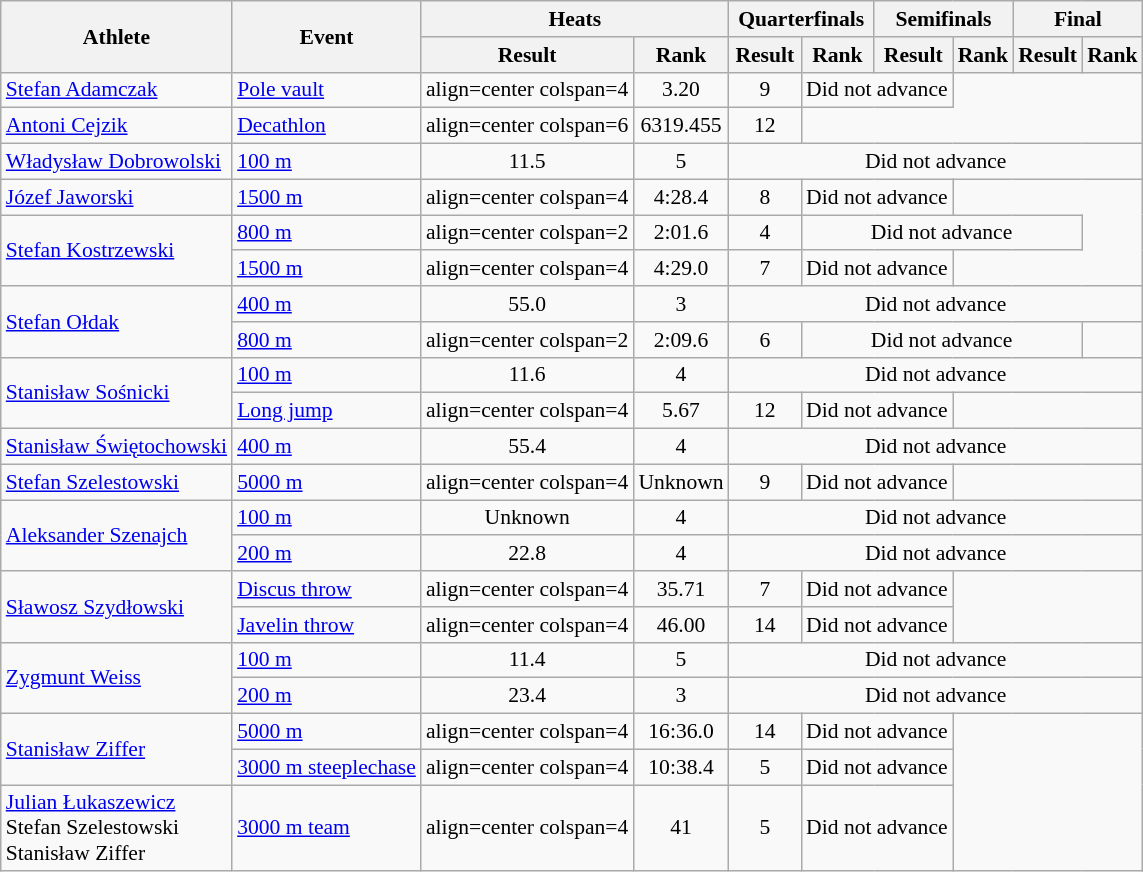<table class=wikitable style="font-size:90%">
<tr>
<th rowspan=2>Athlete</th>
<th rowspan=2>Event</th>
<th colspan=2>Heats</th>
<th colspan=2>Quarterfinals</th>
<th colspan=2>Semifinals</th>
<th colspan=2>Final</th>
</tr>
<tr>
<th>Result</th>
<th>Rank</th>
<th>Result</th>
<th>Rank</th>
<th>Result</th>
<th>Rank</th>
<th>Result</th>
<th>Rank</th>
</tr>
<tr>
<td><a href='#'>Stefan Adamczak</a></td>
<td><a href='#'>Pole vault</a></td>
<td>align=center colspan=4 </td>
<td align=center>3.20</td>
<td align=center>9</td>
<td align=center colspan=2>Did not advance</td>
</tr>
<tr>
<td><a href='#'>Antoni Cejzik</a></td>
<td><a href='#'>Decathlon</a></td>
<td>align=center colspan=6 </td>
<td align=center>6319.455</td>
<td align=center>12</td>
</tr>
<tr>
<td><a href='#'>Władysław Dobrowolski</a></td>
<td><a href='#'>100 m</a></td>
<td align=center>11.5</td>
<td align=center>5</td>
<td align=center colspan=6>Did not advance</td>
</tr>
<tr>
<td><a href='#'>Józef Jaworski</a></td>
<td><a href='#'>1500 m</a></td>
<td>align=center colspan=4 </td>
<td align=center>4:28.4</td>
<td align=center>8</td>
<td align=center colspan=2>Did not advance</td>
</tr>
<tr>
<td rowspan=2><a href='#'>Stefan Kostrzewski</a></td>
<td><a href='#'>800 m</a></td>
<td>align=center colspan=2 </td>
<td align=center>2:01.6</td>
<td align=center>4</td>
<td align=center colspan=4>Did not advance</td>
</tr>
<tr>
<td><a href='#'>1500 m</a></td>
<td>align=center colspan=4 </td>
<td align=center>4:29.0</td>
<td align=center>7</td>
<td align=center colspan=2>Did not advance</td>
</tr>
<tr>
<td rowspan=2><a href='#'>Stefan Ołdak</a></td>
<td><a href='#'>400 m</a></td>
<td align=center>55.0</td>
<td align=center>3</td>
<td align=center colspan=6>Did not advance</td>
</tr>
<tr>
<td><a href='#'>800 m</a></td>
<td>align=center colspan=2  </td>
<td align=center>2:09.6</td>
<td align=center>6</td>
<td align=center colspan=4>Did not advance</td>
</tr>
<tr>
<td rowspan=2><a href='#'>Stanisław Sośnicki</a></td>
<td><a href='#'>100 m</a></td>
<td align=center>11.6</td>
<td align=center>4</td>
<td align=center colspan=6>Did not advance</td>
</tr>
<tr>
<td><a href='#'>Long jump</a></td>
<td>align=center colspan=4  </td>
<td align=center>5.67</td>
<td align=center>12</td>
<td align=center colspan=2>Did not advance</td>
</tr>
<tr>
<td><a href='#'>Stanisław Świętochowski</a></td>
<td><a href='#'>400 m</a></td>
<td align=center>55.4</td>
<td align=center>4</td>
<td align=center colspan=6>Did not advance</td>
</tr>
<tr>
<td><a href='#'>Stefan Szelestowski</a></td>
<td><a href='#'>5000 m</a></td>
<td>align=center colspan=4  </td>
<td align=center>Unknown</td>
<td align=center>9</td>
<td align=center colspan=2>Did not advance</td>
</tr>
<tr>
<td rowspan=2><a href='#'>Aleksander Szenajch</a></td>
<td><a href='#'>100 m</a></td>
<td align=center>Unknown</td>
<td align=center>4</td>
<td align=center colspan=6>Did not advance</td>
</tr>
<tr>
<td><a href='#'>200 m</a></td>
<td align=center>22.8</td>
<td align=center>4</td>
<td align=center colspan=6>Did not advance</td>
</tr>
<tr>
<td rowspan=2><a href='#'>Sławosz Szydłowski</a></td>
<td><a href='#'>Discus throw</a></td>
<td>align=center colspan=4 </td>
<td align=center>35.71</td>
<td align=center>7</td>
<td align=center colspan=2>Did not advance</td>
</tr>
<tr>
<td><a href='#'>Javelin throw</a></td>
<td>align=center colspan=4 </td>
<td align=center>46.00</td>
<td align=center>14</td>
<td align=center colspan=2>Did not advance</td>
</tr>
<tr>
<td rowspan=2><a href='#'>Zygmunt Weiss</a></td>
<td><a href='#'>100 m</a></td>
<td align=center>11.4</td>
<td align=center>5</td>
<td align=center colspan=6>Did not advance</td>
</tr>
<tr>
<td><a href='#'>200 m</a></td>
<td align=center>23.4</td>
<td align=center>3</td>
<td align=center colspan=6>Did not advance</td>
</tr>
<tr>
<td rowspan=2><a href='#'>Stanisław Ziffer</a></td>
<td><a href='#'>5000 m</a></td>
<td>align=center colspan=4 </td>
<td align=center>16:36.0</td>
<td align=center>14</td>
<td align=center colspan=2>Did not advance</td>
</tr>
<tr>
<td><a href='#'>3000 m steeplechase</a></td>
<td>align=center colspan=4 </td>
<td align=center>10:38.4</td>
<td align=center>5</td>
<td align=center colspan=2>Did not advance</td>
</tr>
<tr>
<td><a href='#'>Julian Łukaszewicz</a> <br> Stefan Szelestowski <br> Stanisław Ziffer</td>
<td><a href='#'>3000 m team</a></td>
<td>align=center colspan=4 </td>
<td align=center>41</td>
<td align=center>5</td>
<td align=center colspan=2>Did not advance</td>
</tr>
</table>
